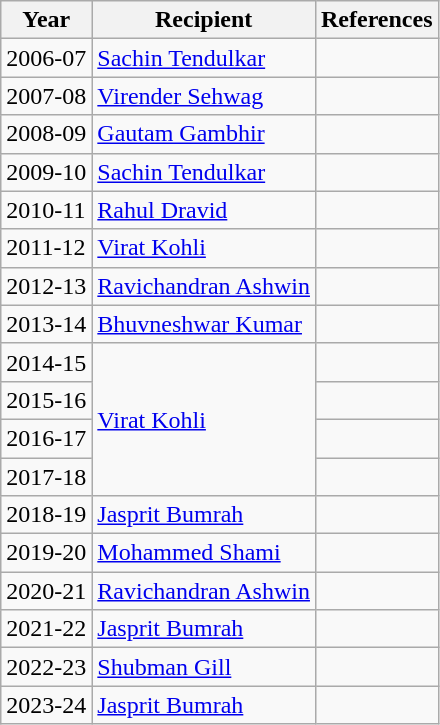<table class="wikitable sortable">
<tr>
<th>Year</th>
<th>Recipient</th>
<th>References</th>
</tr>
<tr>
<td>2006-07</td>
<td><a href='#'>Sachin Tendulkar</a></td>
<td></td>
</tr>
<tr>
<td>2007-08</td>
<td><a href='#'>Virender Sehwag</a></td>
<td></td>
</tr>
<tr>
<td>2008-09</td>
<td><a href='#'>Gautam Gambhir</a></td>
<td></td>
</tr>
<tr>
<td>2009-10</td>
<td><a href='#'>Sachin Tendulkar</a></td>
<td></td>
</tr>
<tr>
<td>2010-11</td>
<td><a href='#'>Rahul Dravid</a></td>
<td></td>
</tr>
<tr>
<td>2011-12</td>
<td><a href='#'>Virat Kohli</a></td>
<td></td>
</tr>
<tr>
<td>2012-13</td>
<td><a href='#'>Ravichandran Ashwin</a></td>
<td></td>
</tr>
<tr>
<td>2013-14</td>
<td><a href='#'>Bhuvneshwar Kumar</a></td>
<td></td>
</tr>
<tr>
<td>2014-15</td>
<td rowspan="4"><a href='#'>Virat Kohli</a></td>
<td></td>
</tr>
<tr>
<td>2015-16</td>
<td></td>
</tr>
<tr>
<td>2016-17</td>
<td></td>
</tr>
<tr>
<td>2017-18</td>
<td></td>
</tr>
<tr>
<td>2018-19</td>
<td><a href='#'>Jasprit Bumrah</a></td>
<td></td>
</tr>
<tr>
<td>2019-20</td>
<td><a href='#'>Mohammed Shami</a></td>
<td></td>
</tr>
<tr>
<td>2020-21</td>
<td><a href='#'>Ravichandran Ashwin</a></td>
<td></td>
</tr>
<tr>
<td>2021-22</td>
<td><a href='#'>Jasprit Bumrah</a></td>
<td></td>
</tr>
<tr>
<td>2022-23</td>
<td><a href='#'>Shubman Gill</a></td>
<td></td>
</tr>
<tr>
<td>2023-24</td>
<td><a href='#'>Jasprit Bumrah</a></td>
<td></td>
</tr>
</table>
